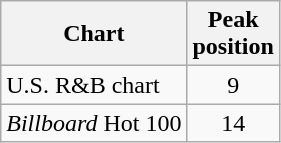<table class="wikitable sortable">
<tr>
<th align="left">Chart</th>
<th align="center">Peak<br>position</th>
</tr>
<tr>
<td align="left">U.S. R&B chart</td>
<td align="center">9</td>
</tr>
<tr>
<td align="left"><em>Billboard</em> Hot 100</td>
<td align="center">14</td>
</tr>
</table>
